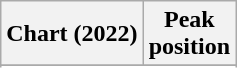<table class="wikitable sortable plainrowheaders" style="text-align:center">
<tr>
<th scope="col">Chart (2022)</th>
<th scope="col">Peak<br>position</th>
</tr>
<tr>
</tr>
<tr>
</tr>
</table>
